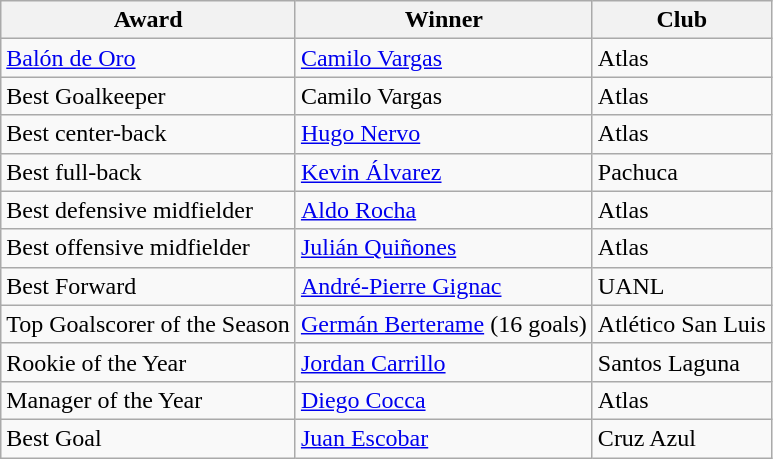<table class="wikitable">
<tr>
<th>Award</th>
<th>Winner</th>
<th>Club</th>
</tr>
<tr>
<td><a href='#'>Balón de Oro</a></td>
<td> <a href='#'>Camilo Vargas</a></td>
<td>Atlas</td>
</tr>
<tr>
<td>Best Goalkeeper</td>
<td> Camilo Vargas</td>
<td>Atlas</td>
</tr>
<tr>
<td>Best center-back</td>
<td> <a href='#'>Hugo Nervo</a></td>
<td>Atlas</td>
</tr>
<tr>
<td>Best full-back</td>
<td> <a href='#'>Kevin Álvarez</a></td>
<td>Pachuca</td>
</tr>
<tr>
<td>Best defensive midfielder</td>
<td> <a href='#'>Aldo Rocha</a></td>
<td>Atlas</td>
</tr>
<tr>
<td>Best offensive midfielder</td>
<td> <a href='#'>Julián Quiñones</a></td>
<td>Atlas</td>
</tr>
<tr>
<td>Best Forward</td>
<td> <a href='#'>André-Pierre Gignac</a></td>
<td>UANL</td>
</tr>
<tr>
<td>Top Goalscorer of the Season</td>
<td> <a href='#'>Germán Berterame</a> (16 goals)</td>
<td>Atlético San Luis</td>
</tr>
<tr>
<td>Rookie of the Year</td>
<td> <a href='#'>Jordan Carrillo</a></td>
<td>Santos Laguna</td>
</tr>
<tr>
<td>Manager of the Year</td>
<td> <a href='#'>Diego Cocca</a></td>
<td>Atlas</td>
</tr>
<tr>
<td>Best Goal</td>
<td> <a href='#'>Juan Escobar</a></td>
<td>Cruz Azul</td>
</tr>
</table>
